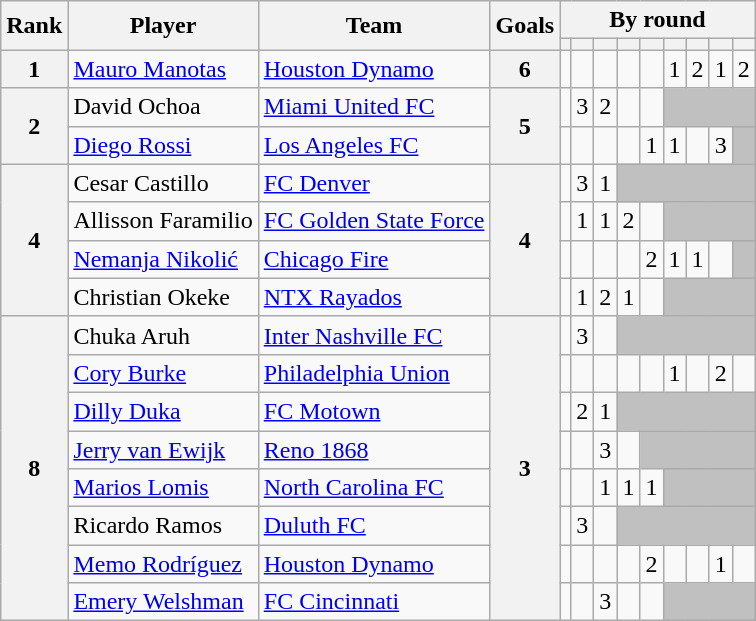<table class="wikitable" style="text-align:center">
<tr>
<th rowspan=2>Rank</th>
<th rowspan=2>Player</th>
<th rowspan=2>Team</th>
<th rowspan=2>Goals</th>
<th colspan=9>By round</th>
</tr>
<tr>
<th></th>
<th></th>
<th></th>
<th></th>
<th></th>
<th></th>
<th></th>
<th></th>
<th></th>
</tr>
<tr>
<th rowspan=1>1</th>
<td align=left> <a href='#'>Mauro Manotas</a></td>
<td align=left><a href='#'>Houston Dynamo</a></td>
<th rowspan=1>6</th>
<td></td>
<td></td>
<td></td>
<td></td>
<td></td>
<td>1</td>
<td>2</td>
<td>1</td>
<td>2</td>
</tr>
<tr>
<th rowspan=2>2</th>
<td align=left> David Ochoa</td>
<td align=left><a href='#'>Miami United FC</a></td>
<th rowspan=2>5</th>
<td></td>
<td>3</td>
<td>2</td>
<td></td>
<td></td>
<td bgcolor="silver" colspan=4></td>
</tr>
<tr>
<td align=left> <a href='#'>Diego Rossi</a></td>
<td align=left><a href='#'>Los Angeles FC</a></td>
<td></td>
<td></td>
<td></td>
<td></td>
<td>1</td>
<td>1</td>
<td></td>
<td>3</td>
<td bgcolor="silver" colspan=1></td>
</tr>
<tr>
<th rowspan=4>4</th>
<td align=left> Cesar Castillo</td>
<td align=left><a href='#'>FC Denver</a></td>
<th rowspan=4>4</th>
<td></td>
<td>3</td>
<td>1</td>
<td bgcolor="silver" colspan=6></td>
</tr>
<tr>
<td align=left> Allisson Faramilio</td>
<td align=left><a href='#'>FC Golden State Force</a></td>
<td></td>
<td>1</td>
<td>1</td>
<td>2</td>
<td></td>
<td bgcolor="silver" colspan=4></td>
</tr>
<tr>
<td align=left> <a href='#'>Nemanja Nikolić</a></td>
<td align=left><a href='#'>Chicago Fire</a></td>
<td></td>
<td></td>
<td></td>
<td></td>
<td>2</td>
<td>1</td>
<td>1</td>
<td></td>
<td bgcolor="silver" colspan=1></td>
</tr>
<tr>
<td align=left> Christian Okeke</td>
<td align=left><a href='#'>NTX Rayados</a></td>
<td></td>
<td>1</td>
<td>2</td>
<td>1</td>
<td></td>
<td bgcolor="silver" colspan=4></td>
</tr>
<tr>
<th rowspan=8>8</th>
<td align=left> Chuka Aruh</td>
<td align=left><a href='#'>Inter Nashville FC</a></td>
<th rowspan=8>3</th>
<td></td>
<td>3</td>
<td></td>
<td bgcolor="silver" colspan=6></td>
</tr>
<tr>
<td align=left> <a href='#'>Cory Burke</a></td>
<td align=left><a href='#'>Philadelphia Union</a></td>
<td></td>
<td></td>
<td></td>
<td></td>
<td></td>
<td>1</td>
<td></td>
<td>2</td>
<td></td>
</tr>
<tr>
<td align=left> <a href='#'>Dilly Duka</a></td>
<td align=left><a href='#'>FC Motown</a></td>
<td></td>
<td>2</td>
<td>1</td>
<td bgcolor="silver" colspan=6></td>
</tr>
<tr>
<td align=left> <a href='#'>Jerry van Ewijk</a></td>
<td align=left><a href='#'>Reno 1868</a></td>
<td></td>
<td></td>
<td>3</td>
<td></td>
<td bgcolor="silver" colspan=5></td>
</tr>
<tr>
<td align=left> <a href='#'>Marios Lomis</a></td>
<td align=left><a href='#'>North Carolina FC</a></td>
<td></td>
<td></td>
<td>1</td>
<td>1</td>
<td>1</td>
<td bgcolor="silver" colspan=4></td>
</tr>
<tr>
<td align=left> Ricardo Ramos</td>
<td align=left><a href='#'>Duluth FC</a></td>
<td></td>
<td>3</td>
<td></td>
<td bgcolor="silver" colspan=6></td>
</tr>
<tr>
<td align=left> <a href='#'>Memo Rodríguez</a></td>
<td align=left><a href='#'>Houston Dynamo</a></td>
<td></td>
<td></td>
<td></td>
<td></td>
<td>2</td>
<td></td>
<td></td>
<td>1</td>
<td></td>
</tr>
<tr>
<td align=left> <a href='#'>Emery Welshman</a></td>
<td align=left><a href='#'>FC Cincinnati</a></td>
<td></td>
<td></td>
<td>3</td>
<td></td>
<td></td>
<td bgcolor="silver" colspan=4></td>
</tr>
</table>
